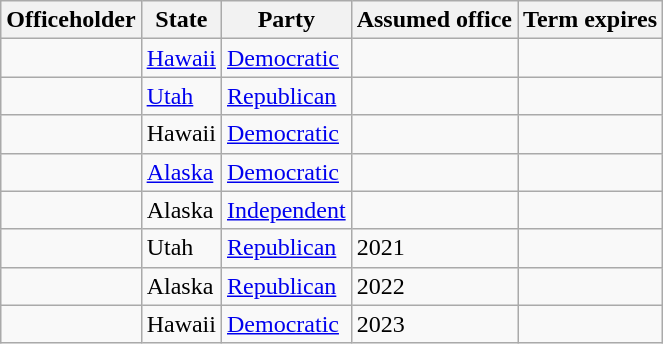<table class="wikitable sortable">
<tr>
<th>Officeholder</th>
<th>State</th>
<th>Party</th>
<th>Assumed office</th>
<th>Term expires</th>
</tr>
<tr>
<td></td>
<td><a href='#'>Hawaii</a></td>
<td><a href='#'>Democratic</a></td>
<td></td>
<td></td>
</tr>
<tr>
<td></td>
<td><a href='#'>Utah</a></td>
<td><a href='#'>Republican</a></td>
<td></td>
<td></td>
</tr>
<tr>
<td></td>
<td>Hawaii</td>
<td><a href='#'>Democratic</a></td>
<td></td>
<td></td>
</tr>
<tr>
<td></td>
<td><a href='#'>Alaska</a></td>
<td><a href='#'>Democratic</a></td>
<td></td>
<td></td>
</tr>
<tr>
<td></td>
<td>Alaska</td>
<td><a href='#'>Independent</a></td>
<td></td>
<td></td>
</tr>
<tr>
<td></td>
<td>Utah</td>
<td><a href='#'>Republican</a></td>
<td>2021</td>
<td></td>
</tr>
<tr>
<td></td>
<td>Alaska</td>
<td><a href='#'>Republican</a></td>
<td>2022</td>
<td></td>
</tr>
<tr>
<td></td>
<td>Hawaii</td>
<td><a href='#'>Democratic</a></td>
<td>2023</td>
<td></td>
</tr>
</table>
